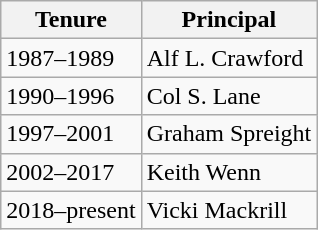<table class="wikitable sortable">
<tr>
<th>Tenure</th>
<th>Principal</th>
</tr>
<tr>
<td>1987–1989</td>
<td>Alf L. Crawford</td>
</tr>
<tr>
<td>1990–1996</td>
<td>Col S. Lane</td>
</tr>
<tr>
<td>1997–2001</td>
<td>Graham Spreight</td>
</tr>
<tr>
<td>2002–2017</td>
<td>Keith Wenn</td>
</tr>
<tr>
<td>2018–present</td>
<td>Vicki Mackrill</td>
</tr>
</table>
